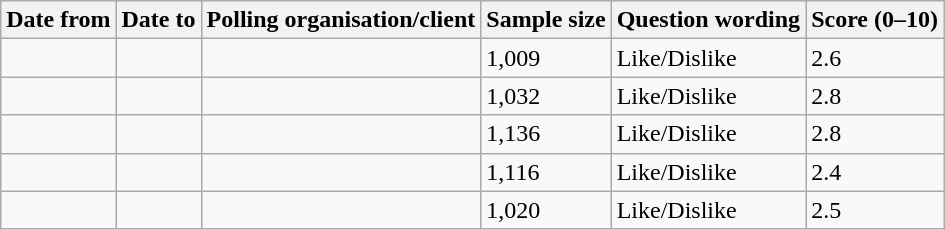<table class="wikitable sortable">
<tr>
<th>Date from</th>
<th>Date to</th>
<th>Polling organisation/client</th>
<th>Sample size</th>
<th>Question wording</th>
<th>Score (0–10)</th>
</tr>
<tr>
<td></td>
<td></td>
<td></td>
<td>1,009</td>
<td>Like/Dislike</td>
<td>2.6</td>
</tr>
<tr>
<td></td>
<td></td>
<td></td>
<td>1,032</td>
<td>Like/Dislike</td>
<td>2.8</td>
</tr>
<tr>
<td></td>
<td></td>
<td></td>
<td>1,136</td>
<td>Like/Dislike</td>
<td>2.8</td>
</tr>
<tr>
<td></td>
<td></td>
<td></td>
<td>1,116</td>
<td>Like/Dislike</td>
<td>2.4</td>
</tr>
<tr>
<td></td>
<td></td>
<td></td>
<td>1,020</td>
<td>Like/Dislike</td>
<td>2.5</td>
</tr>
</table>
